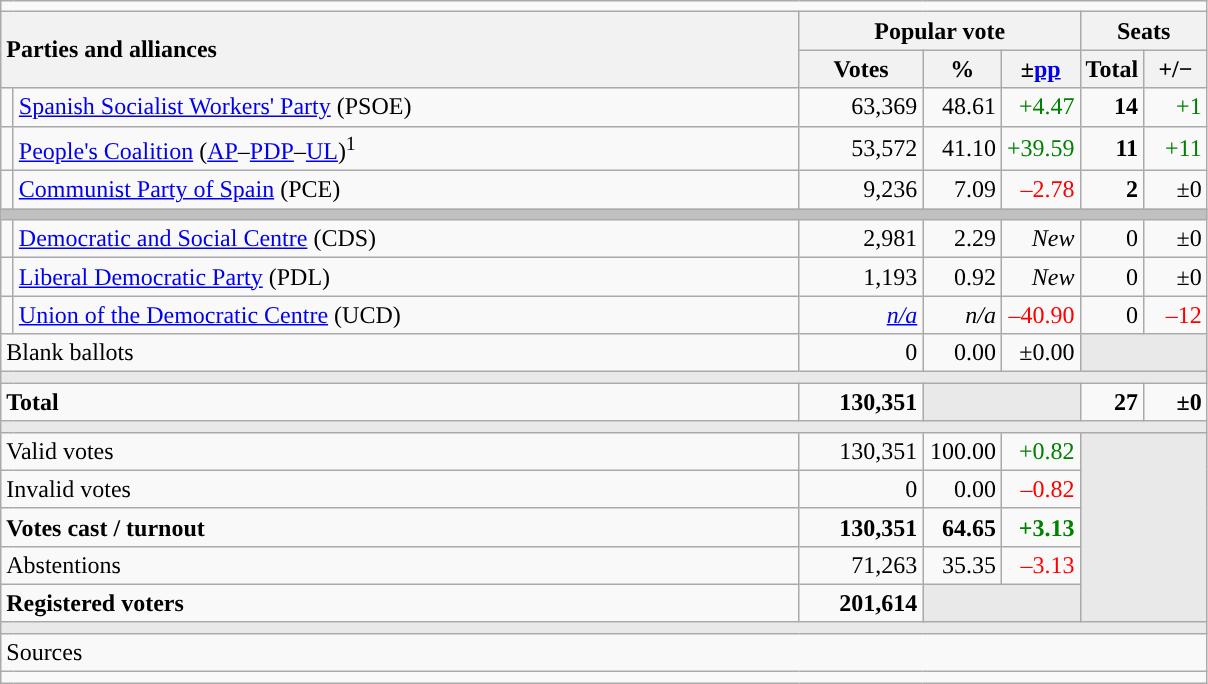<table class="wikitable" style="text-align:right;">
<tr>
<td colspan="7"></td>
</tr>
<tr>
<th style="text-align:left;" rowspan="2" colspan="2" width="525">Parties and alliances</th>
<th colspan="3">Popular vote</th>
<th colspan="2">Seats</th>
</tr>
<tr>
<th width="75">Votes</th>
<th width="45">%</th>
<th width="45">±<a href='#'>pp</a></th>
<th width="35">Total</th>
<th width="35">+/−</th>
</tr>
<tr>
<td width="1" style="color:inherit;background:"></td>
<td align="left"><a href='#'>Spanish Socialist Workers' Party</a> (PSOE)</td>
<td>63,369</td>
<td>48.61</td>
<td style="color:green;">+4.47</td>
<td><strong>14</strong></td>
<td style="color:green;">+1</td>
</tr>
<tr>
<td style="color:inherit;background:"></td>
<td align="left"><a href='#'>People's Coalition</a> (<a href='#'>AP</a>–<a href='#'>PDP</a>–<a href='#'>UL</a>)<sup>1</sup></td>
<td>53,572</td>
<td>41.10</td>
<td style="color:green;">+39.59</td>
<td><strong>11</strong></td>
<td style="color:green;">+11</td>
</tr>
<tr>
<td style="color:inherit;background:"></td>
<td align="left"><a href='#'>Communist Party of Spain</a> (PCE)</td>
<td>9,236</td>
<td>7.09</td>
<td style="color:red;">–2.78</td>
<td><strong>2</strong></td>
<td>±0</td>
</tr>
<tr>
<td colspan="7" bgcolor="#C0C0C0"></td>
</tr>
<tr>
<td style="color:inherit;background:"></td>
<td align="left"><a href='#'>Democratic and Social Centre</a> (CDS)</td>
<td>2,981</td>
<td>2.29</td>
<td><em>New</em></td>
<td>0</td>
<td>±0</td>
</tr>
<tr>
<td style="color:inherit;background:"></td>
<td align="left"><a href='#'>Liberal Democratic Party</a> (PDL)</td>
<td>1,193</td>
<td>0.92</td>
<td><em>New</em></td>
<td>0</td>
<td>±0</td>
</tr>
<tr>
<td style="color:inherit;background:"></td>
<td align="left"><a href='#'>Union of the Democratic Centre</a> (UCD)</td>
<td><em><a href='#'>n/a</a></em></td>
<td><em>n/a</em></td>
<td style="color:red;">–40.90</td>
<td>0</td>
<td style="color:red;">–12</td>
</tr>
<tr>
<td align="left" colspan="2">Blank ballots</td>
<td>0</td>
<td>0.00</td>
<td>±0.00</td>
<td bgcolor="#E9E9E9" colspan="2"></td>
</tr>
<tr>
<td colspan="7" bgcolor="#E9E9E9"></td>
</tr>
<tr style="font-weight:bold;">
<td align="left" colspan="2">Total</td>
<td>130,351</td>
<td bgcolor="#E9E9E9" colspan="2"></td>
<td>27</td>
<td>±0</td>
</tr>
<tr>
<td colspan="7" bgcolor="#E9E9E9"></td>
</tr>
<tr>
<td align="left" colspan="2">Valid votes</td>
<td>130,351</td>
<td>100.00</td>
<td style="color:green;">+0.82</td>
<td bgcolor="#E9E9E9" colspan="2" rowspan="5"></td>
</tr>
<tr>
<td align="left" colspan="2">Invalid votes</td>
<td>0</td>
<td>0.00</td>
<td style="color:red;">–0.82</td>
</tr>
<tr style="font-weight:bold;">
<td align="left" colspan="2">Votes cast / turnout</td>
<td>130,351</td>
<td>64.65</td>
<td style="color:green;">+3.13</td>
</tr>
<tr>
<td align="left" colspan="2">Abstentions</td>
<td>71,263</td>
<td>35.35</td>
<td style="color:red;">–3.13</td>
</tr>
<tr style="font-weight:bold;">
<td align="left" colspan="2">Registered voters</td>
<td>201,614</td>
<td bgcolor="#E9E9E9" colspan="2"></td>
</tr>
<tr>
<td colspan="7" bgcolor="#E9E9E9"></td>
</tr>
<tr>
<td align="left" colspan="7">Sources</td>
</tr>
<tr>
<td colspan="7" style="text-align:left; max-width:790px;"></td>
</tr>
</table>
